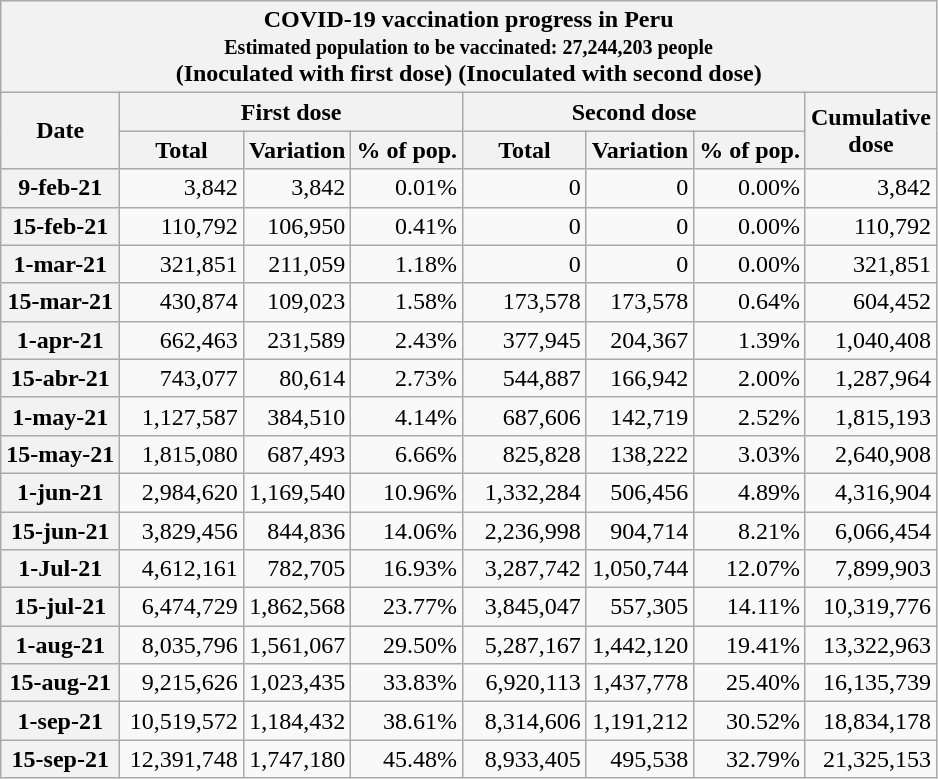<table class="wikitable" style="text-align:right">
<tr>
<th colspan="8">COVID-19 vaccination progress in Peru<br><small>Estimated population to be vaccinated: 27,244,203 people</small><br> 
(Inoculated with first dose) 
 
(Inoculated with second dose)</th>
</tr>
<tr>
<th rowspan="2">Date</th>
<th colspan="3">First dose</th>
<th colspan="3">Second dose</th>
<th rowspan="2">Cumulative<br>dose</th>
</tr>
<tr>
<th width= 75>Total</th>
<th>Variation</th>
<th>% of pop.</th>
<th width= 75>Total</th>
<th>Variation</th>
<th>% of pop.</th>
</tr>
<tr>
<th>9-feb-21</th>
<td>3,842</td>
<td>3,842</td>
<td>0.01%</td>
<td>0</td>
<td>0</td>
<td>0.00%</td>
<td>3,842</td>
</tr>
<tr>
<th>15-feb-21</th>
<td>110,792</td>
<td>106,950</td>
<td>0.41%</td>
<td>0</td>
<td>0</td>
<td>0.00%</td>
<td>110,792</td>
</tr>
<tr>
<th>1-mar-21</th>
<td>321,851</td>
<td>211,059</td>
<td>1.18%</td>
<td>0</td>
<td>0</td>
<td>0.00%</td>
<td>321,851</td>
</tr>
<tr>
<th>15-mar-21</th>
<td>430,874</td>
<td>109,023</td>
<td>1.58%</td>
<td>173,578</td>
<td>173,578</td>
<td>0.64%</td>
<td>604,452</td>
</tr>
<tr>
<th>1-apr-21</th>
<td>662,463</td>
<td>231,589</td>
<td>2.43%</td>
<td>377,945</td>
<td>204,367</td>
<td>1.39%</td>
<td>1,040,408</td>
</tr>
<tr>
<th>15-abr-21</th>
<td>743,077</td>
<td>80,614</td>
<td>2.73%</td>
<td>544,887</td>
<td>166,942</td>
<td>2.00%</td>
<td>1,287,964</td>
</tr>
<tr>
<th>1-may-21</th>
<td>1,127,587</td>
<td>384,510</td>
<td>4.14%</td>
<td>687,606</td>
<td>142,719</td>
<td>2.52%</td>
<td>1,815,193</td>
</tr>
<tr>
<th>15-may-21</th>
<td>1,815,080</td>
<td>687,493</td>
<td>6.66%</td>
<td>825,828</td>
<td>138,222</td>
<td>3.03%</td>
<td>2,640,908</td>
</tr>
<tr>
<th>1-jun-21</th>
<td>2,984,620</td>
<td>1,169,540</td>
<td>10.96%</td>
<td>1,332,284</td>
<td>506,456</td>
<td>4.89%</td>
<td>4,316,904</td>
</tr>
<tr>
<th>15-jun-21</th>
<td>3,829,456</td>
<td>844,836</td>
<td>14.06%</td>
<td>2,236,998</td>
<td>904,714</td>
<td>8.21%</td>
<td>6,066,454</td>
</tr>
<tr>
<th>1-Jul-21</th>
<td>4,612,161</td>
<td>782,705</td>
<td>16.93%</td>
<td>3,287,742</td>
<td>1,050,744</td>
<td>12.07%</td>
<td>7,899,903</td>
</tr>
<tr>
<th>15-jul-21</th>
<td>6,474,729</td>
<td>1,862,568</td>
<td>23.77%</td>
<td>3,845,047</td>
<td>557,305</td>
<td>14.11%</td>
<td>10,319,776</td>
</tr>
<tr>
<th>1-aug-21</th>
<td>8,035,796</td>
<td>1,561,067</td>
<td>29.50%</td>
<td>5,287,167</td>
<td>1,442,120</td>
<td>19.41%</td>
<td>13,322,963</td>
</tr>
<tr>
<th>15-aug-21</th>
<td>9,215,626</td>
<td>1,023,435</td>
<td>33.83%</td>
<td>6,920,113</td>
<td>1,437,778</td>
<td>25.40%</td>
<td>16,135,739</td>
</tr>
<tr>
<th>1-sep-21</th>
<td>10,519,572</td>
<td>1,184,432</td>
<td>38.61%</td>
<td>8,314,606</td>
<td>1,191,212</td>
<td>30.52%</td>
<td>18,834,178</td>
</tr>
<tr>
<th>15-sep-21</th>
<td>12,391,748</td>
<td>1,747,180</td>
<td>45.48%</td>
<td>8,933,405</td>
<td>495,538</td>
<td>32.79%</td>
<td>21,325,153</td>
</tr>
</table>
